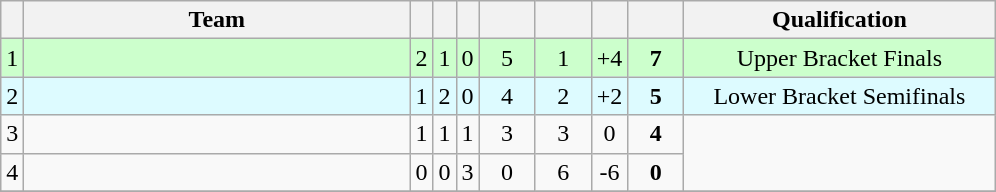<table class="wikitable" style="text-align: center;">
<tr>
<th></th>
<th width=250>Team</th>
<th></th>
<th></th>
<th></th>
<th width="30"></th>
<th width="30"></th>
<th></th>
<th width="30"></th>
<th width=200>Qualification</th>
</tr>
<tr style="background-color:#cfc">
<td>1</td>
<td align=left></td>
<td>2</td>
<td>1</td>
<td>0</td>
<td>5</td>
<td>1</td>
<td>+4</td>
<td><strong>7</strong></td>
<td>Upper Bracket Finals</td>
</tr>
<tr style="background-color:#DDFBFF">
<td>2</td>
<td align=left></td>
<td>1</td>
<td>2</td>
<td>0</td>
<td>4</td>
<td>2</td>
<td>+2</td>
<td><strong>5</strong></td>
<td>Lower Bracket Semifinals</td>
</tr>
<tr>
<td>3</td>
<td align=left></td>
<td>1</td>
<td>1</td>
<td>1</td>
<td>3</td>
<td>3</td>
<td>0</td>
<td><strong>4</strong></td>
<td rowspan=2></td>
</tr>
<tr>
<td>4</td>
<td align=left></td>
<td>0</td>
<td>0</td>
<td>3</td>
<td>0</td>
<td>6</td>
<td>-6</td>
<td><strong>0</strong></td>
</tr>
<tr>
</tr>
</table>
